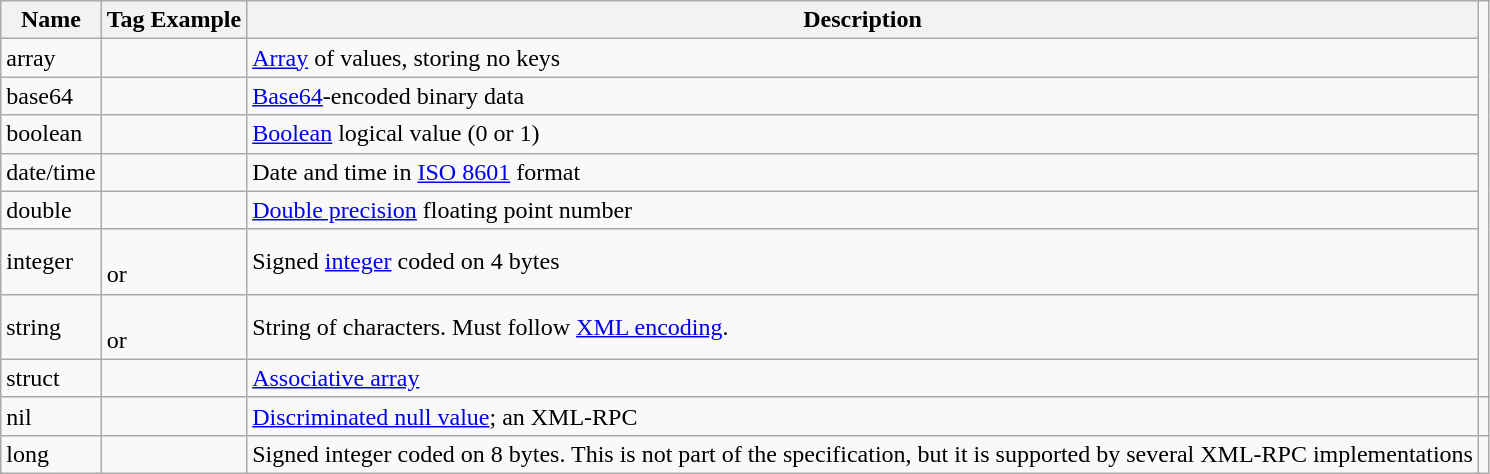<table class="wikitable">
<tr>
<th>Name</th>
<th>Tag Example</th>
<th>Description</th>
</tr>
<tr>
<td>array</td>
<td><br></td>
<td><a href='#'>Array</a> of values, storing no keys</td>
</tr>
<tr>
<td>base64</td>
<td><br></td>
<td><a href='#'>Base64</a>-encoded binary data</td>
</tr>
<tr>
<td>boolean</td>
<td><br></td>
<td><a href='#'>Boolean</a> logical value (0 or 1)</td>
</tr>
<tr>
<td>date/time</td>
<td><br></td>
<td>Date and time in <a href='#'>ISO 8601</a> format</td>
</tr>
<tr>
<td>double</td>
<td><br></td>
<td><a href='#'>Double precision</a> floating point number</td>
</tr>
<tr>
<td>integer</td>
<td><br>
or
</td>
<td>Signed <a href='#'>integer</a> coded on 4 bytes</td>
</tr>
<tr>
<td>string</td>
<td><br>
or
</td>
<td>String of characters. Must follow <a href='#'>XML encoding</a>.</td>
</tr>
<tr>
<td>struct</td>
<td><br></td>
<td><a href='#'>Associative array</a></td>
</tr>
<tr>
<td>nil</td>
<td><br></td>
<td><a href='#'>Discriminated null value</a>; an XML-RPC </td>
<td></td>
</tr>
<tr>
<td>long</td>
<td><br></td>
<td>Signed integer coded on 8 bytes. This is not part of the specification, but it is supported by several XML-RPC implementations</td>
</tr>
</table>
